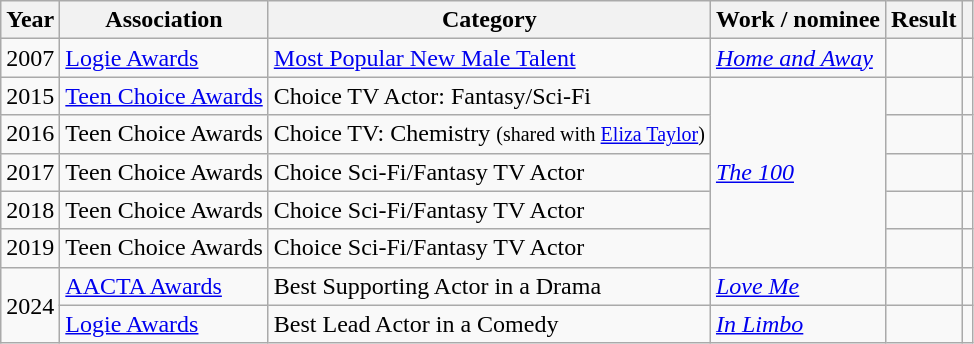<table class="wikitable sortable">
<tr>
<th>Year</th>
<th>Association</th>
<th>Category</th>
<th>Work / nominee</th>
<th>Result</th>
<th class="unsortable"></th>
</tr>
<tr>
<td>2007</td>
<td><a href='#'>Logie Awards</a></td>
<td><a href='#'>Most Popular New Male Talent</a></td>
<td><em><a href='#'>Home and Away</a></em></td>
<td></td>
<td style="text-align:center;"></td>
</tr>
<tr>
<td>2015</td>
<td><a href='#'>Teen Choice Awards</a></td>
<td>Choice TV Actor: Fantasy/Sci-Fi</td>
<td rowspan="5"><em><a href='#'>The 100</a></em></td>
<td></td>
<td style="text-align:center;"></td>
</tr>
<tr>
<td>2016</td>
<td>Teen Choice Awards</td>
<td>Choice TV: Chemistry <small> (shared with <a href='#'>Eliza Taylor</a>) </small></td>
<td></td>
<td style="text-align:center;"></td>
</tr>
<tr>
<td>2017</td>
<td>Teen Choice Awards</td>
<td>Choice Sci-Fi/Fantasy TV Actor</td>
<td></td>
<td style="text-align:center;"></td>
</tr>
<tr>
<td>2018</td>
<td>Teen Choice Awards</td>
<td>Choice Sci-Fi/Fantasy TV Actor</td>
<td></td>
<td style="text-align:center;"></td>
</tr>
<tr>
<td>2019</td>
<td>Teen Choice Awards</td>
<td>Choice Sci-Fi/Fantasy TV Actor</td>
<td></td>
<td style="text-align:center;"></td>
</tr>
<tr>
<td rowspan="2">2024</td>
<td><a href='#'>AACTA Awards</a></td>
<td>Best Supporting Actor in a Drama</td>
<td><em><a href='#'>Love Me</a></em></td>
<td></td>
<td></td>
</tr>
<tr>
<td><a href='#'>Logie Awards</a></td>
<td>Best Lead Actor in a Comedy</td>
<td><em><a href='#'>In Limbo</a></em></td>
<td></td>
<td></td>
</tr>
</table>
